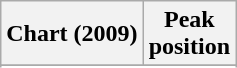<table class="wikitable sortable plainrowheaders" style="text-align:center">
<tr>
<th scope="col">Chart (2009)</th>
<th scope="col">Peak<br> position</th>
</tr>
<tr>
</tr>
<tr>
</tr>
</table>
